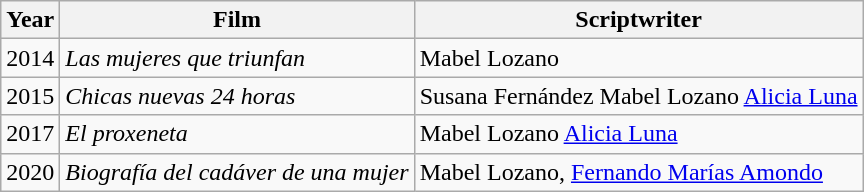<table class="wikitable">
<tr>
<th>Year</th>
<th>Film</th>
<th>Scriptwriter</th>
</tr>
<tr>
<td>2014</td>
<td><em>Las mujeres que triunfan</em></td>
<td>Mabel Lozano</td>
</tr>
<tr>
<td>2015</td>
<td><em>Chicas nuevas 24 horas</em></td>
<td>Susana Fernández Mabel Lozano <a href='#'>Alicia Luna</a></td>
</tr>
<tr>
<td>2017</td>
<td><em>El proxeneta</em></td>
<td>Mabel Lozano <a href='#'>Alicia Luna</a></td>
</tr>
<tr>
<td>2020</td>
<td><em>Biografía del cadáver de una mujer</em></td>
<td>Mabel Lozano, <a href='#'>Fernando Marías Amondo</a></td>
</tr>
</table>
